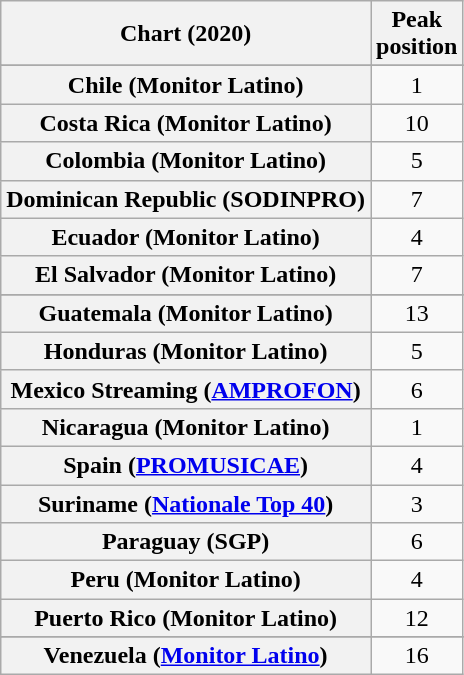<table class="wikitable sortable plainrowheaders" style="text-align:center">
<tr>
<th scope="col">Chart (2020)</th>
<th scope="col">Peak<br>position</th>
</tr>
<tr>
</tr>
<tr>
<th scope="row">Chile (Monitor Latino)</th>
<td>1</td>
</tr>
<tr>
<th scope="row">Costa Rica (Monitor Latino)</th>
<td>10</td>
</tr>
<tr>
<th scope="row">Colombia (Monitor Latino)</th>
<td>5</td>
</tr>
<tr>
<th scope="row">Dominican Republic (SODINPRO)</th>
<td>7</td>
</tr>
<tr>
<th scope="row">Ecuador (Monitor Latino)</th>
<td>4</td>
</tr>
<tr>
<th scope="row">El Salvador (Monitor Latino)</th>
<td>7</td>
</tr>
<tr>
</tr>
<tr>
<th scope="row">Guatemala (Monitor Latino)</th>
<td>13</td>
</tr>
<tr>
<th scope="row">Honduras (Monitor Latino)</th>
<td>5</td>
</tr>
<tr>
<th scope="row">Mexico Streaming (<a href='#'>AMPROFON</a>)</th>
<td>6</td>
</tr>
<tr>
<th scope="row">Nicaragua (Monitor Latino)</th>
<td>1</td>
</tr>
<tr>
<th scope="row">Spain (<a href='#'>PROMUSICAE</a>)</th>
<td>4</td>
</tr>
<tr>
<th scope="row">Suriname (<a href='#'>Nationale Top 40</a>)</th>
<td>3</td>
</tr>
<tr>
<th scope="row">Paraguay (SGP)</th>
<td>6</td>
</tr>
<tr>
<th scope="row">Peru (Monitor Latino)</th>
<td>4</td>
</tr>
<tr>
<th scope="row">Puerto Rico (Monitor Latino)</th>
<td>12</td>
</tr>
<tr>
</tr>
<tr>
</tr>
<tr>
</tr>
<tr>
</tr>
<tr>
<th scope="row">Venezuela (<a href='#'>Monitor Latino</a>)</th>
<td>16</td>
</tr>
</table>
